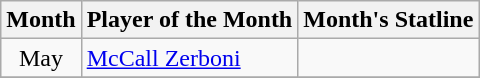<table class=wikitable>
<tr>
<th>Month</th>
<th>Player of the Month</th>
<th>Month's Statline</th>
</tr>
<tr>
<td align=center>May</td>
<td> <a href='#'>McCall Zerboni</a></td>
<td></td>
</tr>
<tr>
</tr>
</table>
